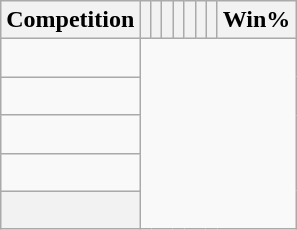<table class="wikitable sortable" style="text-align: center;">
<tr>
<th>Competition</th>
<th></th>
<th></th>
<th></th>
<th></th>
<th></th>
<th></th>
<th></th>
<th>Win%</th>
</tr>
<tr>
<td style="text-align:left"><br></td>
</tr>
<tr>
<td style="text-align:left"><br></td>
</tr>
<tr>
<td style="text-align:left"><br></td>
</tr>
<tr>
<td style="text-align:left"><br></td>
</tr>
<tr class="sortbottom">
<th><br></th>
</tr>
</table>
